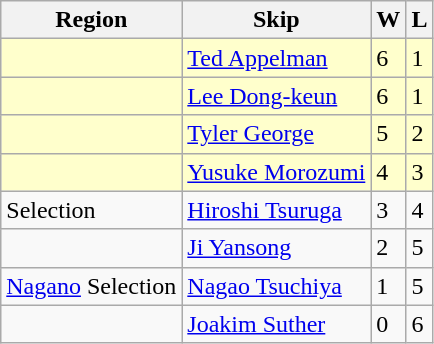<table class="wikitable">
<tr>
<th>Region</th>
<th>Skip</th>
<th>W</th>
<th>L</th>
</tr>
<tr bgcolor="ffffcc">
<td></td>
<td><a href='#'>Ted Appelman</a></td>
<td>6</td>
<td>1</td>
</tr>
<tr bgcolor="ffffcc">
<td></td>
<td><a href='#'>Lee Dong-keun</a></td>
<td>6</td>
<td>1</td>
</tr>
<tr bgcolor="ffffcc">
<td></td>
<td><a href='#'>Tyler George</a></td>
<td>5</td>
<td>2</td>
</tr>
<tr bgcolor="ffffcc">
<td></td>
<td><a href='#'>Yusuke Morozumi</a></td>
<td>4</td>
<td>3</td>
</tr>
<tr>
<td> Selection</td>
<td><a href='#'>Hiroshi Tsuruga</a></td>
<td>3</td>
<td>4</td>
</tr>
<tr>
<td></td>
<td><a href='#'>Ji Yansong</a></td>
<td>2</td>
<td>5</td>
</tr>
<tr>
<td> <a href='#'>Nagano</a> Selection</td>
<td><a href='#'>Nagao Tsuchiya</a></td>
<td>1</td>
<td>5</td>
</tr>
<tr>
<td></td>
<td><a href='#'>Joakim Suther</a></td>
<td>0</td>
<td>6</td>
</tr>
</table>
